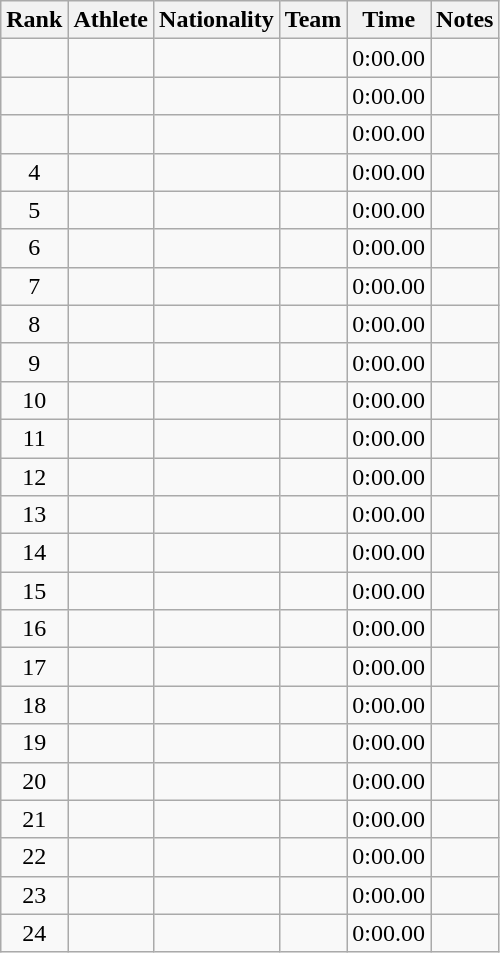<table class="wikitable sortable plainrowheaders" style="text-align:center">
<tr>
<th scope="col">Rank</th>
<th scope="col">Athlete</th>
<th scope="col">Nationality</th>
<th scope="col">Team</th>
<th scope="col">Time</th>
<th scope="col">Notes</th>
</tr>
<tr>
<td></td>
<td align=left></td>
<td align=left></td>
<td></td>
<td>0:00.00</td>
<td></td>
</tr>
<tr>
<td></td>
<td align=left></td>
<td align=left></td>
<td></td>
<td>0:00.00</td>
<td></td>
</tr>
<tr>
<td></td>
<td align=left></td>
<td align=left></td>
<td></td>
<td>0:00.00</td>
<td></td>
</tr>
<tr>
<td>4</td>
<td align=left></td>
<td align=left></td>
<td></td>
<td>0:00.00</td>
<td></td>
</tr>
<tr>
<td>5</td>
<td align=left></td>
<td align=left></td>
<td></td>
<td>0:00.00</td>
<td></td>
</tr>
<tr>
<td>6</td>
<td align=left></td>
<td align=left></td>
<td></td>
<td>0:00.00</td>
<td></td>
</tr>
<tr>
<td>7</td>
<td align=left></td>
<td align=left></td>
<td></td>
<td>0:00.00</td>
<td></td>
</tr>
<tr>
<td>8</td>
<td align=left></td>
<td align=left></td>
<td></td>
<td>0:00.00</td>
<td></td>
</tr>
<tr>
<td>9</td>
<td align=left></td>
<td align=left></td>
<td></td>
<td>0:00.00</td>
<td></td>
</tr>
<tr>
<td>10</td>
<td align=left></td>
<td align=left></td>
<td></td>
<td>0:00.00</td>
<td></td>
</tr>
<tr>
<td>11</td>
<td align=left></td>
<td align=left></td>
<td></td>
<td>0:00.00</td>
<td></td>
</tr>
<tr>
<td>12</td>
<td align=left></td>
<td align=left></td>
<td></td>
<td>0:00.00</td>
<td></td>
</tr>
<tr>
<td>13</td>
<td align=left></td>
<td align=left></td>
<td></td>
<td>0:00.00</td>
<td></td>
</tr>
<tr>
<td>14</td>
<td align=left></td>
<td align=left></td>
<td></td>
<td>0:00.00</td>
<td></td>
</tr>
<tr>
<td>15</td>
<td align=left></td>
<td align=left></td>
<td></td>
<td>0:00.00</td>
<td></td>
</tr>
<tr>
<td>16</td>
<td align=left></td>
<td align=left></td>
<td></td>
<td>0:00.00</td>
<td></td>
</tr>
<tr>
<td>17</td>
<td align=left></td>
<td align=left></td>
<td></td>
<td>0:00.00</td>
<td></td>
</tr>
<tr>
<td>18</td>
<td align=left></td>
<td align=left></td>
<td></td>
<td>0:00.00</td>
<td></td>
</tr>
<tr>
<td>19</td>
<td align=left></td>
<td align=left></td>
<td></td>
<td>0:00.00</td>
<td></td>
</tr>
<tr>
<td>20</td>
<td align=left></td>
<td align=left></td>
<td></td>
<td>0:00.00</td>
<td></td>
</tr>
<tr>
<td>21</td>
<td align=left></td>
<td align=left></td>
<td></td>
<td>0:00.00</td>
<td></td>
</tr>
<tr>
<td>22</td>
<td align=left></td>
<td align=left></td>
<td></td>
<td>0:00.00</td>
<td></td>
</tr>
<tr>
<td>23</td>
<td align=left></td>
<td align=left></td>
<td></td>
<td>0:00.00</td>
<td></td>
</tr>
<tr>
<td>24</td>
<td align=left></td>
<td align=left></td>
<td></td>
<td>0:00.00</td>
<td></td>
</tr>
</table>
